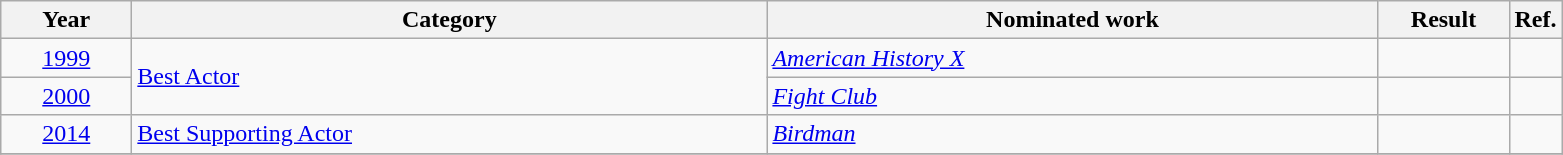<table class=wikitable>
<tr>
<th scope="col" style="width:5em;">Year</th>
<th scope="col" style="width:26em;">Category</th>
<th scope="col" style="width:25em;">Nominated work</th>
<th scope="col" style="width:5em;">Result</th>
<th>Ref.</th>
</tr>
<tr>
<td style="text-align:center;"><a href='#'>1999</a></td>
<td rowspan="2"><a href='#'>Best Actor</a></td>
<td><em><a href='#'>American History X</a></em></td>
<td></td>
<td></td>
</tr>
<tr>
<td style="text-align:center;"><a href='#'>2000</a></td>
<td><em><a href='#'>Fight Club</a></em></td>
<td></td>
<td></td>
</tr>
<tr>
<td style="text-align:center;"><a href='#'>2014</a></td>
<td><a href='#'>Best Supporting Actor</a></td>
<td><em><a href='#'>Birdman</a></em></td>
<td></td>
<td></td>
</tr>
<tr>
</tr>
</table>
